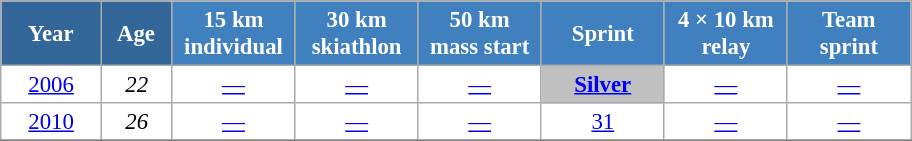<table class="wikitable" style="font-size:95%; text-align:center; border:grey solid 1px; border-collapse:collapse; background:#ffffff;">
<tr>
<th style="background-color:#369; color:white; width:60px;"> Year </th>
<th style="background-color:#369; color:white; width:40px;"> Age </th>
<th style="background-color:#4180be; color:white; width:75px;"> 15 km <br> individual </th>
<th style="background-color:#4180be; color:white; width:75px;"> 30 km <br> skiathlon </th>
<th style="background-color:#4180be; color:white; width:75px;"> 50 km <br> mass start </th>
<th style="background-color:#4180be; color:white; width:75px;"> Sprint </th>
<th style="background-color:#4180be; color:white; width:75px;"> 4 × 10 km <br> relay </th>
<th style="background-color:#4180be; color:white; width:75px;"> Team <br> sprint </th>
</tr>
<tr>
<td><a href='#'>2006</a></td>
<td><em>22</em></td>
<td><a href='#'>—</a></td>
<td><a href='#'>—</a></td>
<td><a href='#'>—</a></td>
<td style="background:silver;"><a href='#'><strong>Silver</strong></a></td>
<td><a href='#'>—</a></td>
<td><a href='#'>—</a></td>
</tr>
<tr>
<td><a href='#'>2010</a></td>
<td><em>26</em></td>
<td><a href='#'>—</a></td>
<td><a href='#'>—</a></td>
<td><a href='#'>—</a></td>
<td><a href='#'>31</a></td>
<td><a href='#'>—</a></td>
<td><a href='#'>—</a></td>
</tr>
<tr>
</tr>
</table>
